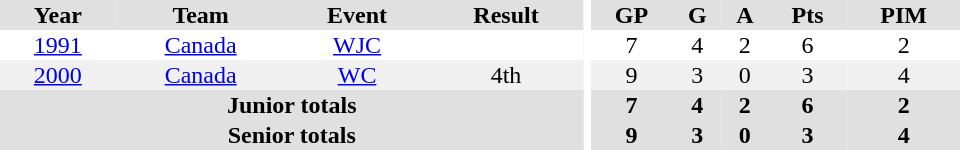<table border="0" cellpadding="1" cellspacing="0" ID="Table3" style="text-align:center; width:40em">
<tr ALIGN="center" bgcolor="#e0e0e0">
<th>Year</th>
<th>Team</th>
<th>Event</th>
<th>Result</th>
<th rowspan="99" bgcolor="#ffffff"></th>
<th>GP</th>
<th>G</th>
<th>A</th>
<th>Pts</th>
<th>PIM</th>
</tr>
<tr>
<td><a href='#'>1991</a></td>
<td><a href='#'>Canada</a></td>
<td><a href='#'>WJC</a></td>
<td></td>
<td>7</td>
<td>4</td>
<td>2</td>
<td>6</td>
<td>2</td>
</tr>
<tr bgcolor="#f0f0f0">
<td><a href='#'>2000</a></td>
<td><a href='#'>Canada</a></td>
<td><a href='#'>WC</a></td>
<td>4th</td>
<td>9</td>
<td>3</td>
<td>0</td>
<td>3</td>
<td>4</td>
</tr>
<tr bgcolor="#e0e0e0">
<th colspan="4">Junior totals</th>
<th>7</th>
<th>4</th>
<th>2</th>
<th>6</th>
<th>2</th>
</tr>
<tr bgcolor="#e0e0e0">
<th colspan="4">Senior totals</th>
<th>9</th>
<th>3</th>
<th>0</th>
<th>3</th>
<th>4</th>
</tr>
</table>
